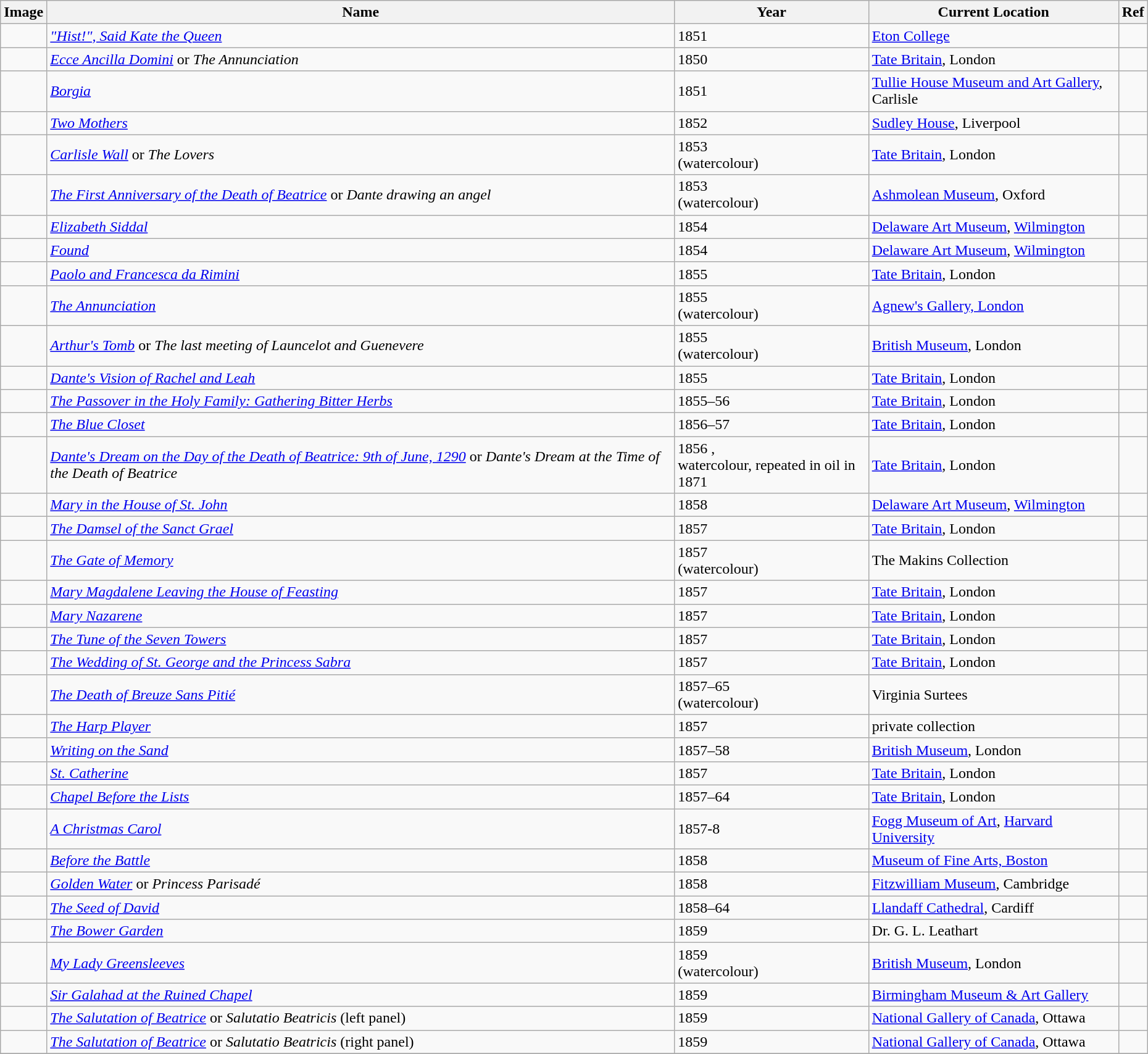<table class="sortable wikitable" style="margin-left:0.5em; text-align:left">
<tr>
<th>Image</th>
<th>Name</th>
<th>Year</th>
<th>Current Location</th>
<th>Ref</th>
</tr>
<tr>
<td></td>
<td><em><a href='#'>"Hist!", Said Kate the Queen</a></em></td>
<td>1851</td>
<td><a href='#'>Eton College</a></td>
<td></td>
</tr>
<tr>
<td></td>
<td><em><a href='#'>Ecce Ancilla Domini</a></em> or <em>The Annunciation</em></td>
<td>1850</td>
<td><a href='#'>Tate Britain</a>, London</td>
<td></td>
</tr>
<tr>
<td></td>
<td><em><a href='#'>Borgia</a></em></td>
<td>1851</td>
<td><a href='#'>Tullie House Museum and Art Gallery</a>, Carlisle</td>
<td></td>
</tr>
<tr>
<td></td>
<td><em><a href='#'>Two Mothers</a></em></td>
<td>1852</td>
<td><a href='#'>Sudley House</a>, Liverpool</td>
<td></td>
</tr>
<tr>
<td></td>
<td><em><a href='#'>Carlisle Wall</a></em> or <em>The Lovers</em></td>
<td>1853 <br> (watercolour)</td>
<td><a href='#'>Tate Britain</a>, London</td>
<td></td>
</tr>
<tr>
<td></td>
<td><em><a href='#'>The First Anniversary of the Death of Beatrice</a></em> or <em>Dante drawing an angel</em></td>
<td>1853 <br> (watercolour)</td>
<td><a href='#'>Ashmolean Museum</a>, Oxford</td>
<td></td>
</tr>
<tr>
<td></td>
<td><em><a href='#'>Elizabeth Siddal</a></em></td>
<td>1854</td>
<td><a href='#'>Delaware Art Museum</a>, <a href='#'>Wilmington</a></td>
<td></td>
</tr>
<tr>
<td></td>
<td><em><a href='#'>Found</a></em></td>
<td>1854</td>
<td><a href='#'>Delaware Art Museum</a>, <a href='#'>Wilmington</a></td>
<td></td>
</tr>
<tr>
<td></td>
<td><em><a href='#'>Paolo and Francesca da Rimini</a></em></td>
<td>1855</td>
<td><a href='#'>Tate Britain</a>, London</td>
<td></td>
</tr>
<tr>
<td></td>
<td><em><a href='#'>The Annunciation</a></em></td>
<td>1855 <br> (watercolour)</td>
<td><a href='#'>Agnew's Gallery, London</a></td>
<td></td>
</tr>
<tr>
<td></td>
<td><em><a href='#'>Arthur's Tomb</a></em> or <em>The last meeting of Launcelot and Guenevere</em></td>
<td>1855 <br> (watercolour)</td>
<td><a href='#'>British Museum</a>, London</td>
<td></td>
</tr>
<tr>
<td></td>
<td><em><a href='#'>Dante's Vision of Rachel and Leah</a></em></td>
<td>1855</td>
<td><a href='#'>Tate Britain</a>, London</td>
<td></td>
</tr>
<tr>
<td></td>
<td><em><a href='#'>The Passover in the Holy Family: Gathering Bitter Herbs</a></em></td>
<td>1855–56</td>
<td><a href='#'>Tate Britain</a>, London</td>
<td></td>
</tr>
<tr>
<td></td>
<td><em><a href='#'>The Blue Closet</a></em></td>
<td>1856–57</td>
<td><a href='#'>Tate Britain</a>, London</td>
<td></td>
</tr>
<tr>
<td></td>
<td><em><a href='#'>Dante's Dream on the Day of the Death of Beatrice: 9th of June, 1290</a></em> or <em>Dante's Dream at the Time of the Death of Beatrice</em></td>
<td>1856 ,<br> watercolour, repeated in oil in 1871</td>
<td><a href='#'>Tate Britain</a>, London</td>
<td></td>
</tr>
<tr>
<td></td>
<td><em><a href='#'>Mary in the House of St. John</a></em></td>
<td>1858</td>
<td><a href='#'>Delaware Art Museum</a>, <a href='#'>Wilmington</a></td>
<td></td>
</tr>
<tr>
<td></td>
<td><em><a href='#'>The Damsel of the Sanct Grael</a></em></td>
<td>1857</td>
<td><a href='#'>Tate Britain</a>, London</td>
<td></td>
</tr>
<tr>
<td></td>
<td><em><a href='#'>The Gate of Memory</a></em></td>
<td>1857 <br> (watercolour)</td>
<td>The Makins Collection</td>
<td></td>
</tr>
<tr>
<td></td>
<td><em><a href='#'>Mary Magdalene Leaving the House of Feasting</a></em></td>
<td>1857</td>
<td><a href='#'>Tate Britain</a>, London</td>
<td></td>
</tr>
<tr>
<td></td>
<td><em><a href='#'>Mary Nazarene</a></em></td>
<td>1857</td>
<td><a href='#'>Tate Britain</a>, London</td>
<td></td>
</tr>
<tr>
<td></td>
<td><em><a href='#'>The Tune of the Seven Towers</a></em></td>
<td>1857</td>
<td><a href='#'>Tate Britain</a>, London</td>
<td></td>
</tr>
<tr>
<td></td>
<td><em><a href='#'>The Wedding of St. George and the Princess Sabra</a></em></td>
<td>1857</td>
<td><a href='#'>Tate Britain</a>, London</td>
<td></td>
</tr>
<tr>
<td></td>
<td><em><a href='#'>The Death of Breuze Sans Pitié</a></em></td>
<td>1857–65 <br> (watercolour)</td>
<td>Virginia Surtees</td>
<td></td>
</tr>
<tr>
<td></td>
<td><em><a href='#'>The Harp Player</a></em></td>
<td>1857</td>
<td>private collection</td>
<td></td>
</tr>
<tr>
<td></td>
<td><em><a href='#'>Writing on the Sand</a></em></td>
<td>1857–58</td>
<td><a href='#'>British Museum</a>, London</td>
<td></td>
</tr>
<tr>
<td></td>
<td><em><a href='#'>St. Catherine</a></em></td>
<td>1857</td>
<td><a href='#'>Tate Britain</a>, London</td>
<td></td>
</tr>
<tr>
<td></td>
<td><em><a href='#'>Chapel Before the Lists</a></em></td>
<td>1857–64</td>
<td><a href='#'>Tate Britain</a>, London</td>
<td></td>
</tr>
<tr>
<td></td>
<td><em><a href='#'>A Christmas Carol</a></em></td>
<td>1857-8</td>
<td><a href='#'>Fogg Museum of Art</a>, <a href='#'>Harvard University</a></td>
<td></td>
</tr>
<tr>
<td></td>
<td><em><a href='#'>Before the Battle</a></em></td>
<td>1858</td>
<td><a href='#'>Museum of Fine Arts, Boston</a></td>
<td></td>
</tr>
<tr>
<td></td>
<td><em><a href='#'>Golden Water</a></em> or <em>Princess Parisadé</em></td>
<td>1858</td>
<td><a href='#'>Fitzwilliam Museum</a>, Cambridge</td>
<td></td>
</tr>
<tr>
<td></td>
<td><em><a href='#'>The Seed of David</a></em></td>
<td>1858–64</td>
<td><a href='#'>Llandaff Cathedral</a>, Cardiff</td>
<td></td>
</tr>
<tr>
<td></td>
<td><em><a href='#'>The Bower Garden</a></em></td>
<td>1859</td>
<td>Dr. G. L. Leathart</td>
<td></td>
</tr>
<tr>
<td></td>
<td><em><a href='#'>My Lady Greensleeves</a></em></td>
<td>1859 <br> (watercolour)</td>
<td><a href='#'>British Museum</a>, London</td>
<td></td>
</tr>
<tr>
<td></td>
<td><em><a href='#'>Sir Galahad at the Ruined Chapel</a></em></td>
<td>1859</td>
<td><a href='#'>Birmingham Museum & Art Gallery</a></td>
<td></td>
</tr>
<tr>
<td></td>
<td><em><a href='#'>The Salutation of Beatrice</a></em> or <em>Salutatio Beatricis</em> (left panel)</td>
<td>1859</td>
<td><a href='#'>National Gallery of Canada</a>, Ottawa</td>
<td></td>
</tr>
<tr>
<td></td>
<td><em><a href='#'>The Salutation of Beatrice</a></em> or <em>Salutatio Beatricis</em> (right panel)</td>
<td>1859</td>
<td><a href='#'>National Gallery of Canada</a>, Ottawa</td>
<td></td>
</tr>
<tr>
</tr>
</table>
